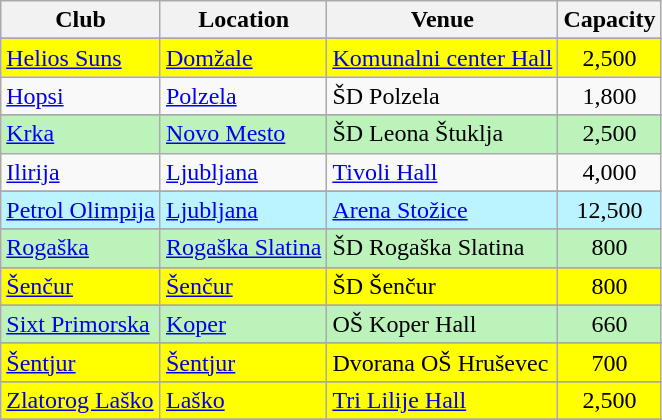<table class="wikitable sortable">
<tr>
<th>Club</th>
<th>Location</th>
<th>Venue</th>
<th>Capacity</th>
</tr>
<tr>
</tr>
<tr bgcolor=yellow>
<td><a href='#'>Helios Suns</a></td>
<td><a href='#'>Domžale</a></td>
<td><a href='#'>Komunalni center Hall</a></td>
<td align=center>2,500</td>
</tr>
<tr>
<td><a href='#'>Hopsi</a></td>
<td><a href='#'>Polzela</a></td>
<td>ŠD Polzela</td>
<td align=center>1,800</td>
</tr>
<tr>
</tr>
<tr bgcolor="#bbf3bb">
<td><a href='#'>Krka</a></td>
<td><a href='#'>Novo Mesto</a></td>
<td>ŠD Leona Štuklja</td>
<td align=center>2,500</td>
</tr>
<tr>
<td><a href='#'>Ilirija</a></td>
<td><a href='#'>Ljubljana</a></td>
<td><a href='#'>Tivoli Hall</a></td>
<td align=center>4,000</td>
</tr>
<tr>
</tr>
<tr bgcolor="#bbf3ff">
<td><a href='#'>Petrol Olimpija</a></td>
<td><a href='#'>Ljubljana</a></td>
<td><a href='#'>Arena Stožice</a></td>
<td align=center>12,500</td>
</tr>
<tr>
</tr>
<tr bgcolor="#bbf3bb">
<td><a href='#'>Rogaška</a></td>
<td><a href='#'>Rogaška Slatina</a></td>
<td>ŠD Rogaška Slatina</td>
<td align=center>800</td>
</tr>
<tr>
</tr>
<tr bgcolor=yellow>
<td><a href='#'>Šenčur</a></td>
<td><a href='#'>Šenčur</a></td>
<td>ŠD Šenčur</td>
<td align=center>800</td>
</tr>
<tr>
</tr>
<tr bgcolor="#bbf3bb">
<td><a href='#'>Sixt Primorska</a></td>
<td><a href='#'>Koper</a></td>
<td>OŠ Koper Hall</td>
<td align=center>660</td>
</tr>
<tr>
</tr>
<tr bgcolor=yellow>
<td><a href='#'>Šentjur</a></td>
<td><a href='#'>Šentjur</a></td>
<td>Dvorana OŠ Hruševec</td>
<td align=center>700</td>
</tr>
<tr>
</tr>
<tr bgcolor=yellow>
<td><a href='#'>Zlatorog Laško</a></td>
<td><a href='#'>Laško</a></td>
<td><a href='#'>Tri Lilije Hall</a></td>
<td align=center>2,500</td>
</tr>
<tr>
</tr>
</table>
